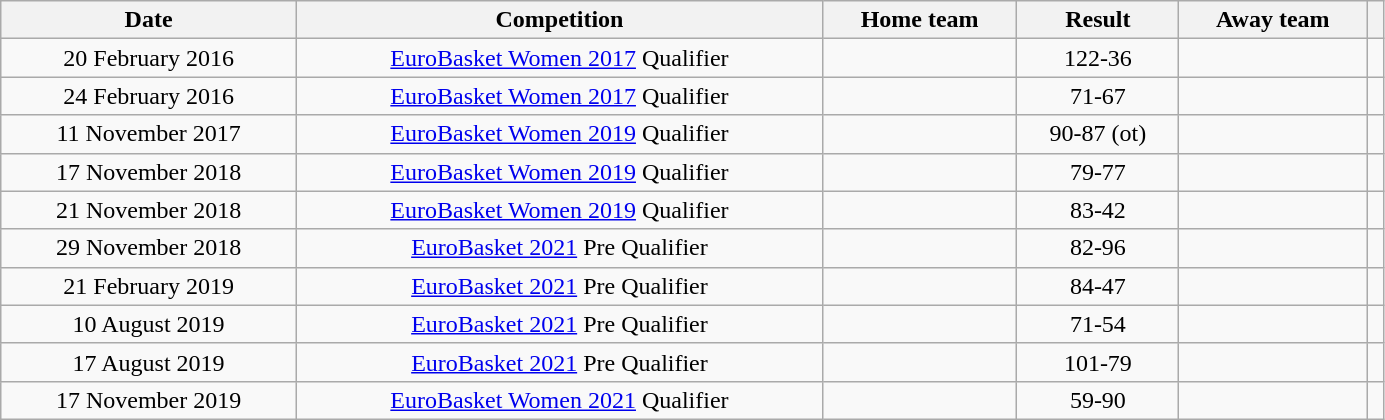<table class="wikitable" style="width:73%; text-align:center">
<tr>
<th>Date</th>
<th>Competition</th>
<th>Home team</th>
<th>Result</th>
<th>Away team</th>
<th></th>
</tr>
<tr>
<td>20 February 2016</td>
<td><a href='#'>EuroBasket Women 2017</a> Qualifier</td>
<td align=right></td>
<td>122-36</td>
<td align=left></td>
<td></td>
</tr>
<tr>
<td>24 February 2016</td>
<td><a href='#'>EuroBasket Women 2017</a> Qualifier</td>
<td align=right></td>
<td>71-67</td>
<td align=left></td>
<td></td>
</tr>
<tr>
<td>11 November 2017</td>
<td><a href='#'>EuroBasket Women 2019</a> Qualifier</td>
<td align=right></td>
<td>90-87 (ot)</td>
<td align=left></td>
<td></td>
</tr>
<tr>
<td>17 November 2018</td>
<td><a href='#'>EuroBasket Women 2019</a> Qualifier</td>
<td align=right></td>
<td>79-77</td>
<td align=left></td>
<td></td>
</tr>
<tr>
<td>21 November 2018</td>
<td><a href='#'>EuroBasket Women 2019</a> Qualifier</td>
<td align=right></td>
<td>83-42</td>
<td align=left></td>
<td></td>
</tr>
<tr>
<td>29 November 2018</td>
<td><a href='#'>EuroBasket 2021</a> Pre Qualifier</td>
<td align=right></td>
<td>82-96</td>
<td align=left></td>
<td></td>
</tr>
<tr>
<td>21 February 2019</td>
<td><a href='#'>EuroBasket 2021</a> Pre Qualifier</td>
<td align=right></td>
<td>84-47</td>
<td align=left></td>
<td></td>
</tr>
<tr>
<td>10 August 2019</td>
<td><a href='#'>EuroBasket 2021</a> Pre Qualifier</td>
<td align=right></td>
<td>71-54</td>
<td align=left></td>
<td></td>
</tr>
<tr>
<td>17 August 2019</td>
<td><a href='#'>EuroBasket 2021</a> Pre Qualifier</td>
<td align=right></td>
<td>101-79</td>
<td align=left></td>
<td></td>
</tr>
<tr>
<td>17 November 2019</td>
<td><a href='#'>EuroBasket Women 2021</a> Qualifier</td>
<td align=right></td>
<td>59-90</td>
<td align=left></td>
<td></td>
</tr>
</table>
